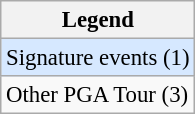<table class="wikitable" style="font-size:95%;">
<tr>
<th>Legend</th>
</tr>
<tr style="background:#D6E8FF;">
<td>Signature events (1)</td>
</tr>
<tr>
<td>Other PGA Tour (3)</td>
</tr>
</table>
